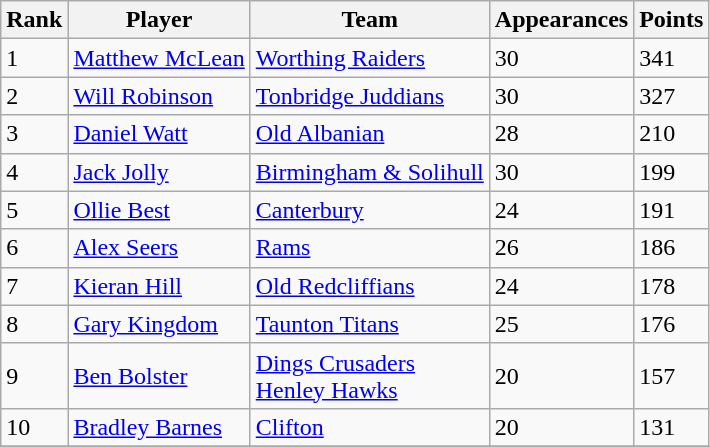<table class="wikitable">
<tr>
<th>Rank</th>
<th>Player</th>
<th>Team</th>
<th>Appearances</th>
<th>Points</th>
</tr>
<tr>
<td>1</td>
<td> <a href='#'>Matthew McLean</a></td>
<td><a href='#'>Worthing Raiders</a></td>
<td>30</td>
<td>341</td>
</tr>
<tr>
<td>2</td>
<td> <a href='#'>Will Robinson</a></td>
<td><a href='#'>Tonbridge Juddians</a></td>
<td>30</td>
<td>327</td>
</tr>
<tr>
<td>3</td>
<td> <a href='#'>Daniel Watt</a></td>
<td><a href='#'>Old Albanian</a></td>
<td>28</td>
<td>210</td>
</tr>
<tr>
<td>4</td>
<td> <a href='#'>Jack Jolly</a></td>
<td><a href='#'>Birmingham & Solihull</a></td>
<td>30</td>
<td>199</td>
</tr>
<tr>
<td>5</td>
<td> <a href='#'>Ollie Best</a></td>
<td><a href='#'>Canterbury</a></td>
<td>24</td>
<td>191</td>
</tr>
<tr>
<td>6</td>
<td> <a href='#'>Alex Seers</a></td>
<td><a href='#'>Rams</a></td>
<td>26</td>
<td>186</td>
</tr>
<tr>
<td>7</td>
<td> <a href='#'>Kieran Hill</a></td>
<td><a href='#'>Old Redcliffians</a></td>
<td>24</td>
<td>178</td>
</tr>
<tr>
<td>8</td>
<td> <a href='#'>Gary Kingdom</a></td>
<td><a href='#'>Taunton Titans</a></td>
<td>25</td>
<td>176</td>
</tr>
<tr>
<td>9</td>
<td> <a href='#'>Ben Bolster</a></td>
<td><a href='#'>Dings Crusaders</a><br><a href='#'>Henley Hawks</a></td>
<td>20</td>
<td>157</td>
</tr>
<tr>
<td>10</td>
<td> <a href='#'>Bradley Barnes</a></td>
<td><a href='#'>Clifton</a></td>
<td>20</td>
<td>131</td>
</tr>
<tr>
</tr>
</table>
